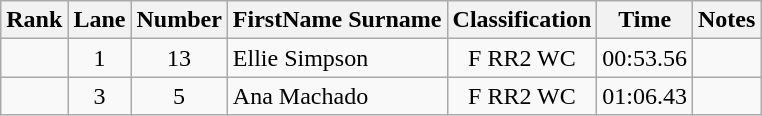<table class="wikitable sortable" style="text-align:center">
<tr>
<th>Rank</th>
<th>Lane</th>
<th>Number</th>
<th>FirstName Surname</th>
<th>Classification</th>
<th>Time</th>
<th>Notes</th>
</tr>
<tr>
<td></td>
<td>1</td>
<td>13</td>
<td style="text-align:left"> Ellie Simpson</td>
<td>F RR2 WC</td>
<td>00:53.56</td>
<td></td>
</tr>
<tr>
<td></td>
<td>3</td>
<td>5</td>
<td style="text-align:left"> Ana Machado</td>
<td>F RR2 WC</td>
<td>01:06.43</td>
<td></td>
</tr>
</table>
